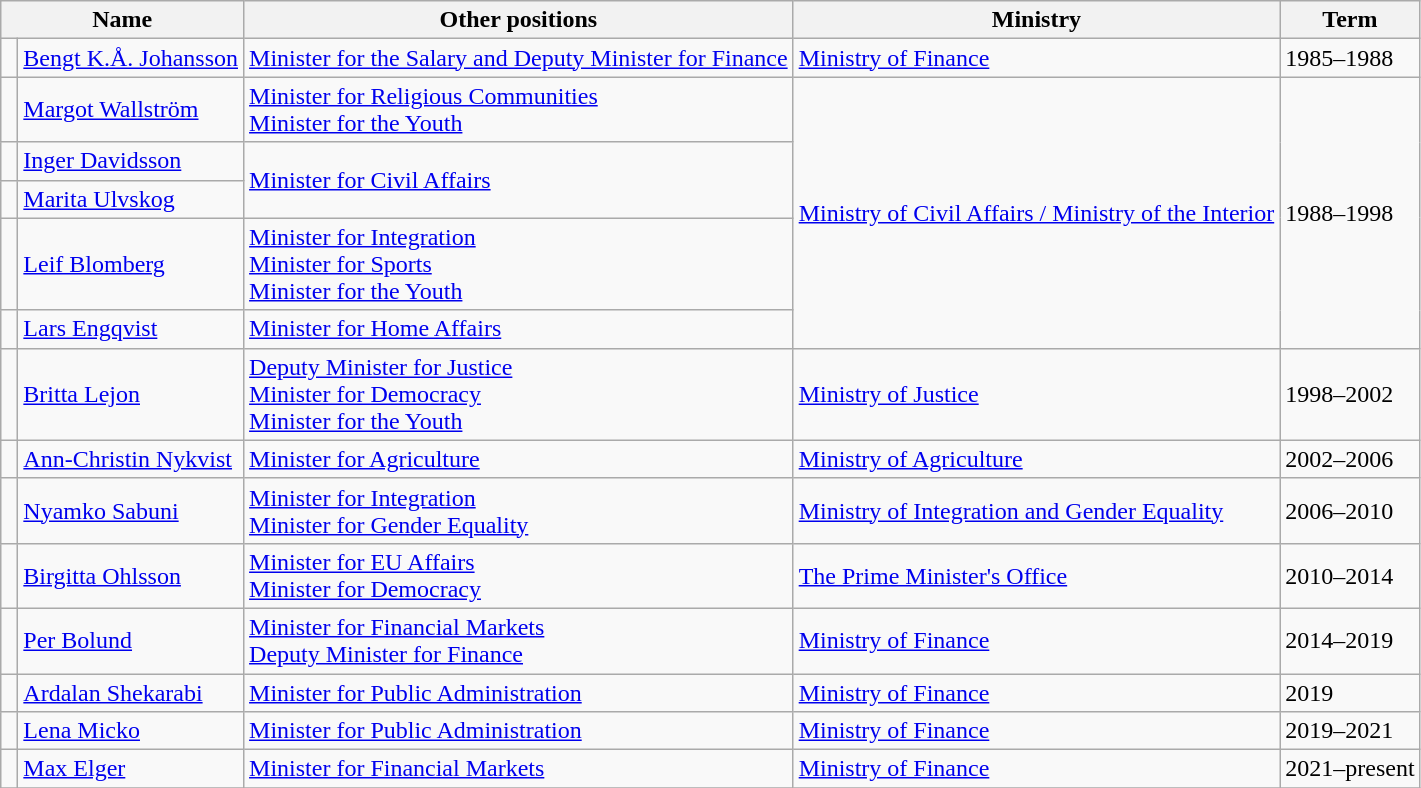<table class="wikitable">
<tr>
<th colspan="2">Name</th>
<th>Other positions</th>
<th>Ministry</th>
<th>Term</th>
</tr>
<tr>
<td bgcolor=> </td>
<td><a href='#'>Bengt K.Å. Johansson</a></td>
<td><a href='#'>Minister for the Salary and Deputy Minister for Finance</a></td>
<td><a href='#'>Ministry of Finance</a></td>
<td>1985–1988</td>
</tr>
<tr>
<td bgcolor=> </td>
<td><a href='#'>Margot Wallström</a></td>
<td><a href='#'>Minister for Religious Communities</a><br><a href='#'>Minister for the Youth</a></td>
<td rowspan="5"><a href='#'>Ministry of Civil Affairs / Ministry of the Interior</a></td>
<td rowspan="5">1988–1998</td>
</tr>
<tr>
<td bgcolor=> </td>
<td><a href='#'>Inger Davidsson</a></td>
<td rowspan="2"><a href='#'>Minister for Civil Affairs</a></td>
</tr>
<tr>
<td bgcolor=> </td>
<td><a href='#'>Marita Ulvskog</a></td>
</tr>
<tr>
<td bgcolor=> </td>
<td><a href='#'>Leif Blomberg</a></td>
<td><a href='#'>Minister for Integration</a><br><a href='#'>Minister for Sports</a><br><a href='#'>Minister for the Youth</a></td>
</tr>
<tr>
<td bgcolor=> </td>
<td><a href='#'>Lars Engqvist</a></td>
<td><a href='#'>Minister for Home Affairs</a></td>
</tr>
<tr>
<td bgcolor=> </td>
<td><a href='#'>Britta Lejon</a></td>
<td><a href='#'>Deputy Minister for Justice</a><br><a href='#'>Minister for Democracy</a><br><a href='#'>Minister for the Youth</a></td>
<td><a href='#'>Ministry of Justice</a></td>
<td>1998–2002</td>
</tr>
<tr>
<td bgcolor=> </td>
<td><a href='#'>Ann-Christin Nykvist</a></td>
<td><a href='#'>Minister for Agriculture</a></td>
<td><a href='#'>Ministry of Agriculture</a></td>
<td>2002–2006</td>
</tr>
<tr>
<td bgcolor=> </td>
<td><a href='#'>Nyamko Sabuni</a></td>
<td><a href='#'>Minister for Integration</a><br><a href='#'>Minister for Gender Equality</a></td>
<td><a href='#'>Ministry of Integration and Gender Equality</a></td>
<td>2006–2010</td>
</tr>
<tr>
<td bgcolor=> </td>
<td><a href='#'>Birgitta Ohlsson</a></td>
<td><a href='#'>Minister for EU Affairs</a><br><a href='#'>Minister for Democracy</a></td>
<td><a href='#'>The Prime Minister's Office</a></td>
<td>2010–2014</td>
</tr>
<tr>
<td bgcolor=> </td>
<td><a href='#'>Per Bolund</a></td>
<td><a href='#'>Minister for Financial Markets</a><br> <a href='#'>Deputy Minister for Finance</a></td>
<td><a href='#'>Ministry of Finance</a></td>
<td>2014–2019</td>
</tr>
<tr>
<td bgcolor=> </td>
<td><a href='#'>Ardalan Shekarabi</a></td>
<td><a href='#'>Minister for Public Administration</a></td>
<td><a href='#'>Ministry of Finance</a></td>
<td>2019</td>
</tr>
<tr>
<td bgcolor=> </td>
<td><a href='#'>Lena Micko</a></td>
<td><a href='#'>Minister for Public Administration</a></td>
<td><a href='#'>Ministry of Finance</a></td>
<td>2019–2021</td>
</tr>
<tr>
<td bgcolor=> </td>
<td><a href='#'>Max Elger</a></td>
<td><a href='#'>Minister for Financial Markets</a></td>
<td><a href='#'>Ministry of Finance</a></td>
<td>2021–present</td>
</tr>
<tr>
</tr>
</table>
